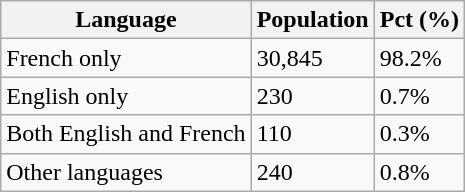<table class="wikitable">
<tr>
<th>Language</th>
<th>Population</th>
<th>Pct (%)</th>
</tr>
<tr>
<td>French only</td>
<td>30,845</td>
<td>98.2%</td>
</tr>
<tr>
<td>English only</td>
<td>230</td>
<td>0.7%</td>
</tr>
<tr>
<td>Both English and French</td>
<td>110</td>
<td>0.3%</td>
</tr>
<tr>
<td>Other languages</td>
<td>240</td>
<td>0.8%</td>
</tr>
</table>
